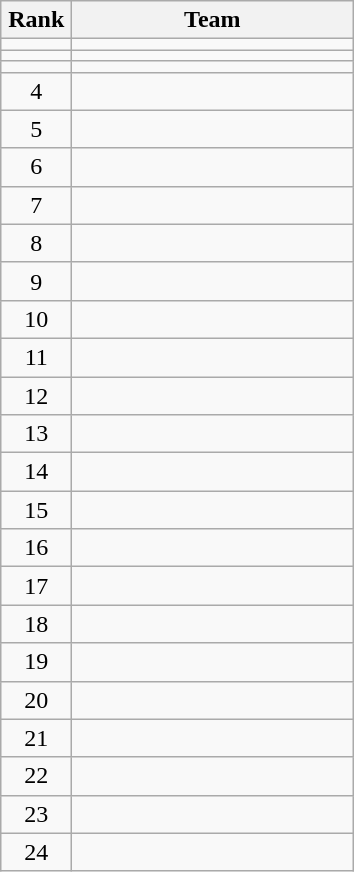<table class="wikitable" style="text-align:center">
<tr>
<th width=40>Rank</th>
<th width=180>Team</th>
</tr>
<tr>
<td></td>
<td style="text-align:left"></td>
</tr>
<tr>
<td></td>
<td style="text-align:left"></td>
</tr>
<tr>
<td></td>
<td style="text-align:left"></td>
</tr>
<tr>
<td>4</td>
<td style="text-align:left"></td>
</tr>
<tr>
<td>5</td>
<td style="text-align:left"></td>
</tr>
<tr>
<td>6</td>
<td style="text-align:left"></td>
</tr>
<tr>
<td>7</td>
<td style="text-align:left"></td>
</tr>
<tr>
<td>8</td>
<td style="text-align:left"></td>
</tr>
<tr>
<td>9</td>
<td style="text-align:left"></td>
</tr>
<tr>
<td>10</td>
<td style="text-align:left"></td>
</tr>
<tr>
<td>11</td>
<td style="text-align:left"></td>
</tr>
<tr>
<td>12</td>
<td style="text-align:left"></td>
</tr>
<tr>
<td>13</td>
<td style="text-align:left"></td>
</tr>
<tr>
<td>14</td>
<td style="text-align:left"></td>
</tr>
<tr>
<td>15</td>
<td style="text-align:left"></td>
</tr>
<tr>
<td>16</td>
<td style="text-align:left"></td>
</tr>
<tr>
<td>17</td>
<td style="text-align:left"></td>
</tr>
<tr>
<td>18</td>
<td style="text-align:left"></td>
</tr>
<tr>
<td>19</td>
<td style="text-align:left"></td>
</tr>
<tr>
<td>20</td>
<td style="text-align:left"></td>
</tr>
<tr>
<td>21</td>
<td style="text-align:left"></td>
</tr>
<tr>
<td>22</td>
<td style="text-align:left"></td>
</tr>
<tr>
<td>23</td>
<td style="text-align:left"></td>
</tr>
<tr>
<td>24</td>
<td style="text-align:left"></td>
</tr>
</table>
